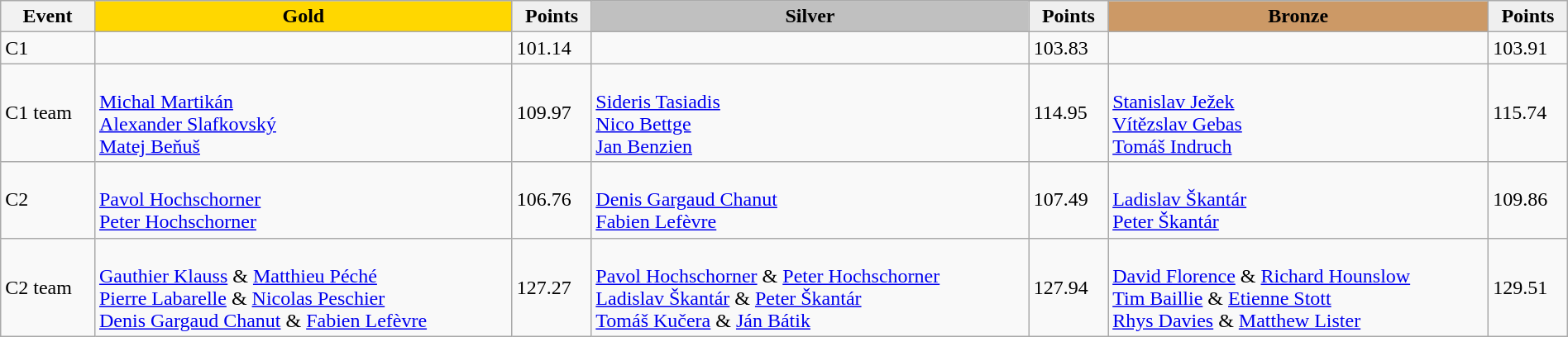<table class="wikitable" width=100%>
<tr>
<th>Event</th>
<td align=center bgcolor="gold"><strong>Gold</strong></td>
<td align=center bgcolor="EFEFEF"><strong>Points</strong></td>
<td align=center bgcolor="silver"><strong>Silver</strong></td>
<td align=center bgcolor="EFEFEF"><strong>Points</strong></td>
<td align=center bgcolor="CC9966"><strong>Bronze</strong></td>
<td align=center bgcolor="EFEFEF"><strong>Points</strong></td>
</tr>
<tr>
<td>C1</td>
<td></td>
<td>101.14</td>
<td></td>
<td>103.83</td>
<td></td>
<td>103.91</td>
</tr>
<tr>
<td>C1 team</td>
<td><br><a href='#'>Michal Martikán</a><br><a href='#'>Alexander Slafkovský</a><br><a href='#'>Matej Beňuš</a></td>
<td>109.97</td>
<td><br><a href='#'>Sideris Tasiadis</a><br><a href='#'>Nico Bettge</a><br><a href='#'>Jan Benzien</a></td>
<td>114.95</td>
<td><br><a href='#'>Stanislav Ježek</a><br><a href='#'>Vítězslav Gebas</a><br><a href='#'>Tomáš Indruch</a></td>
<td>115.74</td>
</tr>
<tr>
<td>C2</td>
<td><br><a href='#'>Pavol Hochschorner</a><br><a href='#'>Peter Hochschorner</a></td>
<td>106.76</td>
<td><br><a href='#'>Denis Gargaud Chanut</a><br><a href='#'>Fabien Lefèvre</a></td>
<td>107.49</td>
<td><br><a href='#'>Ladislav Škantár</a><br><a href='#'>Peter Škantár</a></td>
<td>109.86</td>
</tr>
<tr>
<td>C2 team</td>
<td><br><a href='#'>Gauthier Klauss</a> & <a href='#'>Matthieu Péché</a><br><a href='#'>Pierre Labarelle</a> & <a href='#'>Nicolas Peschier</a><br><a href='#'>Denis Gargaud Chanut</a> & <a href='#'>Fabien Lefèvre</a></td>
<td>127.27</td>
<td><br><a href='#'>Pavol Hochschorner</a> & <a href='#'>Peter Hochschorner</a><br><a href='#'>Ladislav Škantár</a> & <a href='#'>Peter Škantár</a><br><a href='#'>Tomáš Kučera</a> & <a href='#'>Ján Bátik</a></td>
<td>127.94</td>
<td><br><a href='#'>David Florence</a> & <a href='#'>Richard Hounslow</a><br><a href='#'>Tim Baillie</a> & <a href='#'>Etienne Stott</a><br><a href='#'>Rhys Davies</a> & <a href='#'>Matthew Lister</a></td>
<td>129.51</td>
</tr>
</table>
